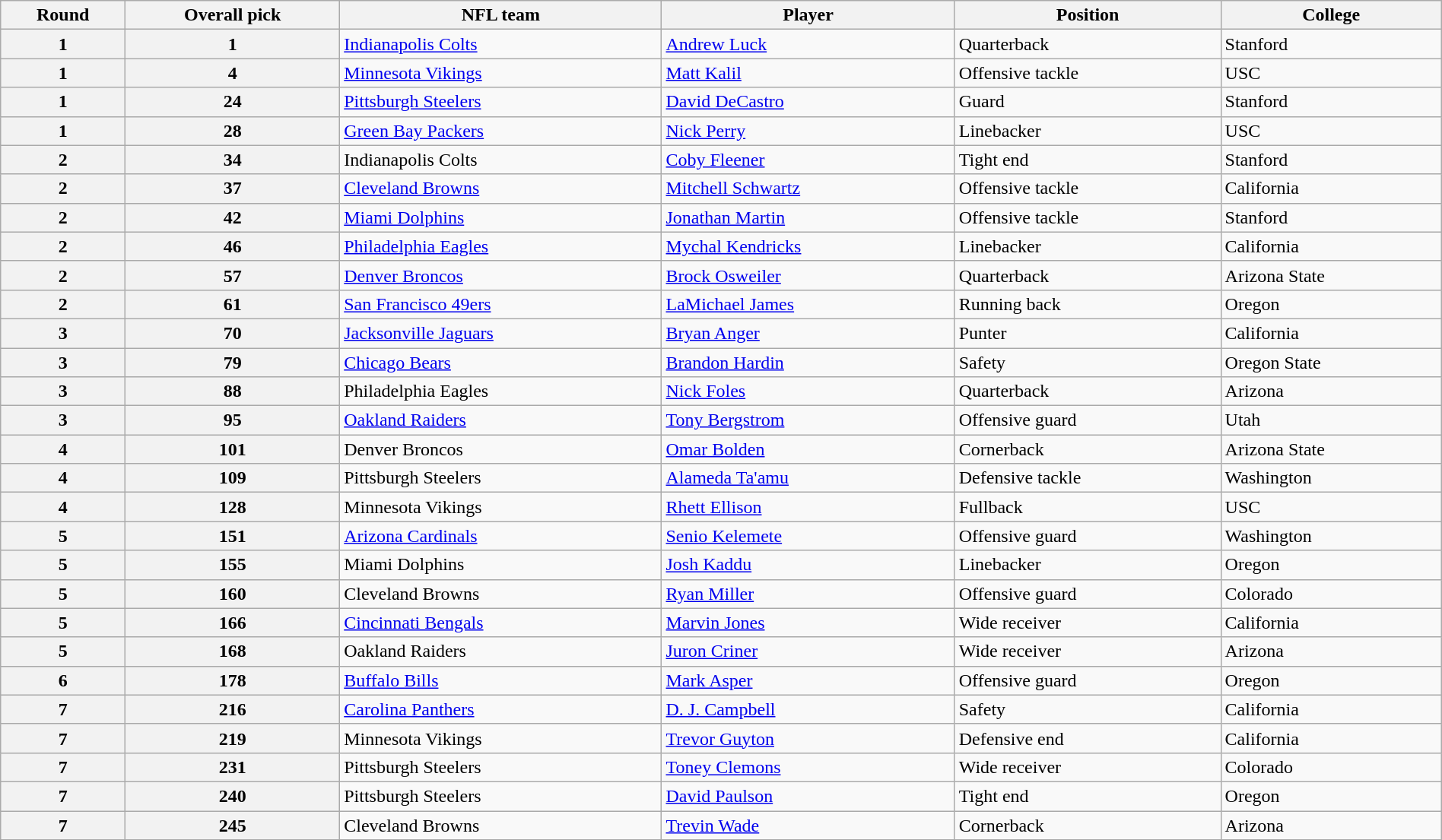<table class="wikitable sortable" style="width: 100%">
<tr>
<th>Round</th>
<th>Overall pick</th>
<th>NFL team</th>
<th>Player</th>
<th>Position</th>
<th>College</th>
</tr>
<tr>
<th>1</th>
<th>1</th>
<td><a href='#'>Indianapolis Colts</a></td>
<td><a href='#'>Andrew Luck</a></td>
<td>Quarterback</td>
<td>Stanford</td>
</tr>
<tr>
<th>1</th>
<th>4</th>
<td><a href='#'>Minnesota Vikings</a></td>
<td><a href='#'>Matt Kalil</a></td>
<td>Offensive tackle</td>
<td>USC</td>
</tr>
<tr>
<th>1</th>
<th>24</th>
<td><a href='#'>Pittsburgh Steelers</a></td>
<td><a href='#'>David DeCastro</a></td>
<td>Guard</td>
<td>Stanford</td>
</tr>
<tr>
<th>1</th>
<th>28</th>
<td><a href='#'>Green Bay Packers</a></td>
<td><a href='#'>Nick Perry</a></td>
<td>Linebacker</td>
<td>USC</td>
</tr>
<tr>
<th>2</th>
<th>34</th>
<td>Indianapolis Colts</td>
<td><a href='#'>Coby Fleener</a></td>
<td>Tight end</td>
<td>Stanford</td>
</tr>
<tr>
<th>2</th>
<th>37</th>
<td><a href='#'>Cleveland Browns</a></td>
<td><a href='#'>Mitchell Schwartz</a></td>
<td>Offensive tackle</td>
<td>California</td>
</tr>
<tr>
<th>2</th>
<th>42</th>
<td><a href='#'>Miami Dolphins</a></td>
<td><a href='#'>Jonathan Martin</a></td>
<td>Offensive tackle</td>
<td>Stanford</td>
</tr>
<tr>
<th>2</th>
<th>46</th>
<td><a href='#'>Philadelphia Eagles</a></td>
<td><a href='#'>Mychal Kendricks</a></td>
<td>Linebacker</td>
<td>California</td>
</tr>
<tr>
<th>2</th>
<th>57</th>
<td><a href='#'>Denver Broncos</a></td>
<td><a href='#'>Brock Osweiler</a></td>
<td>Quarterback</td>
<td>Arizona State</td>
</tr>
<tr>
<th>2</th>
<th>61</th>
<td><a href='#'>San Francisco 49ers</a></td>
<td><a href='#'>LaMichael James</a></td>
<td>Running back</td>
<td>Oregon</td>
</tr>
<tr>
<th>3</th>
<th>70</th>
<td><a href='#'>Jacksonville Jaguars</a></td>
<td><a href='#'>Bryan Anger</a></td>
<td>Punter</td>
<td>California</td>
</tr>
<tr>
<th>3</th>
<th>79</th>
<td><a href='#'>Chicago Bears</a></td>
<td><a href='#'>Brandon Hardin</a></td>
<td>Safety</td>
<td>Oregon State</td>
</tr>
<tr>
<th>3</th>
<th>88</th>
<td>Philadelphia Eagles</td>
<td><a href='#'>Nick Foles</a></td>
<td>Quarterback</td>
<td>Arizona</td>
</tr>
<tr>
<th>3</th>
<th>95</th>
<td><a href='#'>Oakland Raiders</a></td>
<td><a href='#'>Tony Bergstrom</a></td>
<td>Offensive guard</td>
<td>Utah</td>
</tr>
<tr>
<th>4</th>
<th>101</th>
<td>Denver Broncos</td>
<td><a href='#'>Omar Bolden</a></td>
<td>Cornerback</td>
<td>Arizona State</td>
</tr>
<tr>
<th>4</th>
<th>109</th>
<td>Pittsburgh Steelers</td>
<td><a href='#'>Alameda Ta'amu</a></td>
<td>Defensive tackle</td>
<td>Washington</td>
</tr>
<tr>
<th>4</th>
<th>128</th>
<td>Minnesota Vikings</td>
<td><a href='#'>Rhett Ellison</a></td>
<td>Fullback</td>
<td>USC</td>
</tr>
<tr>
<th>5</th>
<th>151</th>
<td><a href='#'>Arizona Cardinals</a></td>
<td><a href='#'>Senio Kelemete</a></td>
<td>Offensive guard</td>
<td>Washington</td>
</tr>
<tr>
<th>5</th>
<th>155</th>
<td>Miami Dolphins</td>
<td><a href='#'>Josh Kaddu</a></td>
<td>Linebacker</td>
<td>Oregon</td>
</tr>
<tr>
<th>5</th>
<th>160</th>
<td>Cleveland Browns</td>
<td><a href='#'>Ryan Miller</a></td>
<td>Offensive guard</td>
<td>Colorado</td>
</tr>
<tr>
<th>5</th>
<th>166</th>
<td><a href='#'>Cincinnati Bengals</a></td>
<td><a href='#'>Marvin Jones</a></td>
<td>Wide receiver</td>
<td>California</td>
</tr>
<tr>
<th>5</th>
<th>168</th>
<td>Oakland Raiders</td>
<td><a href='#'>Juron Criner</a></td>
<td>Wide receiver</td>
<td>Arizona</td>
</tr>
<tr>
<th>6</th>
<th>178</th>
<td><a href='#'>Buffalo Bills</a></td>
<td><a href='#'>Mark Asper</a></td>
<td>Offensive guard</td>
<td>Oregon</td>
</tr>
<tr>
<th>7</th>
<th>216</th>
<td><a href='#'>Carolina Panthers</a></td>
<td><a href='#'>D. J. Campbell</a></td>
<td>Safety</td>
<td>California</td>
</tr>
<tr>
<th>7</th>
<th>219</th>
<td>Minnesota Vikings</td>
<td><a href='#'>Trevor Guyton</a></td>
<td>Defensive end</td>
<td>California</td>
</tr>
<tr>
<th>7</th>
<th>231</th>
<td>Pittsburgh Steelers</td>
<td><a href='#'>Toney Clemons</a></td>
<td>Wide receiver</td>
<td>Colorado</td>
</tr>
<tr>
<th>7</th>
<th>240</th>
<td>Pittsburgh Steelers</td>
<td><a href='#'>David Paulson</a></td>
<td>Tight end</td>
<td>Oregon</td>
</tr>
<tr>
<th>7</th>
<th>245</th>
<td>Cleveland Browns</td>
<td><a href='#'>Trevin Wade</a></td>
<td>Cornerback</td>
<td>Arizona</td>
</tr>
<tr>
</tr>
</table>
